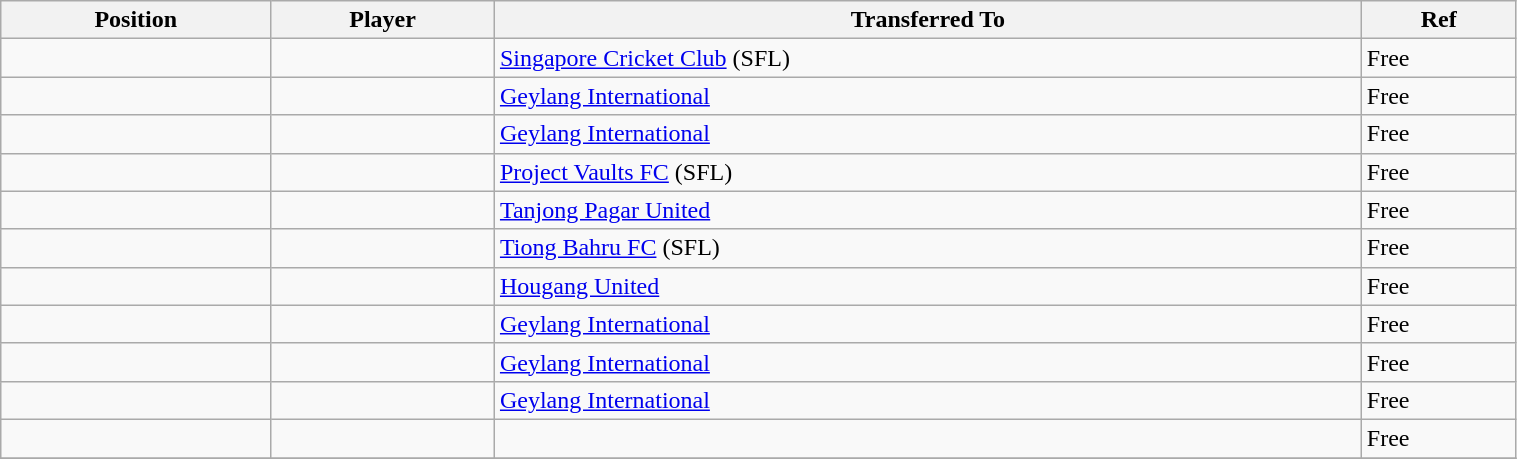<table class="wikitable sortable" style="width:80%; text-align:center; font-size:100%; text-align:left;">
<tr>
<th><strong>Position</strong></th>
<th><strong>Player</strong></th>
<th><strong>Transferred To</strong></th>
<th><strong>Ref</strong></th>
</tr>
<tr>
<td></td>
<td></td>
<td> <a href='#'>Singapore Cricket Club</a> (SFL)</td>
<td>Free</td>
</tr>
<tr>
<td></td>
<td></td>
<td> <a href='#'>Geylang International</a></td>
<td>Free </td>
</tr>
<tr>
<td></td>
<td></td>
<td> <a href='#'>Geylang International</a></td>
<td>Free </td>
</tr>
<tr>
<td></td>
<td></td>
<td> <a href='#'>Project Vaults FC</a> (SFL)</td>
<td>Free</td>
</tr>
<tr>
<td></td>
<td></td>
<td> <a href='#'>Tanjong Pagar United</a></td>
<td>Free</td>
</tr>
<tr>
<td></td>
<td></td>
<td> <a href='#'>Tiong Bahru FC</a> (SFL)</td>
<td>Free</td>
</tr>
<tr>
<td></td>
<td></td>
<td> <a href='#'>Hougang United</a></td>
<td>Free  </td>
</tr>
<tr>
<td></td>
<td></td>
<td> <a href='#'>Geylang International</a></td>
<td>Free </td>
</tr>
<tr>
<td></td>
<td></td>
<td> <a href='#'>Geylang International</a></td>
<td>Free  </td>
</tr>
<tr>
<td></td>
<td></td>
<td> <a href='#'>Geylang International</a></td>
<td>Free </td>
</tr>
<tr>
<td></td>
<td></td>
<td></td>
<td>Free</td>
</tr>
<tr>
</tr>
</table>
